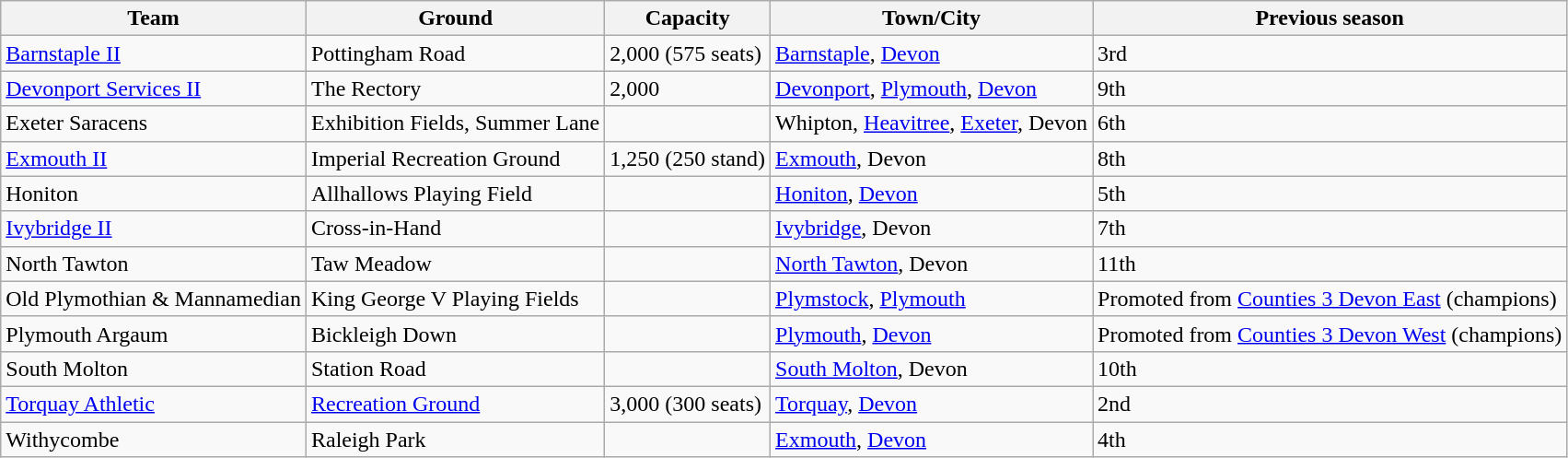<table class="wikitable sortable">
<tr>
<th>Team</th>
<th>Ground</th>
<th>Capacity</th>
<th>Town/City</th>
<th>Previous season</th>
</tr>
<tr>
<td><a href='#'>Barnstaple II</a></td>
<td>Pottingham Road</td>
<td>2,000 (575 seats)</td>
<td><a href='#'>Barnstaple</a>, <a href='#'>Devon</a></td>
<td>3rd</td>
</tr>
<tr>
<td><a href='#'>Devonport Services II</a></td>
<td>The Rectory</td>
<td>2,000</td>
<td><a href='#'>Devonport</a>, <a href='#'>Plymouth</a>, <a href='#'>Devon</a></td>
<td>9th</td>
</tr>
<tr>
<td>Exeter Saracens</td>
<td>Exhibition Fields, Summer Lane</td>
<td></td>
<td>Whipton, <a href='#'>Heavitree</a>, <a href='#'>Exeter</a>, Devon</td>
<td>6th</td>
</tr>
<tr>
<td><a href='#'>Exmouth II</a></td>
<td>Imperial Recreation Ground</td>
<td>1,250 (250 stand)</td>
<td><a href='#'>Exmouth</a>, Devon</td>
<td>8th</td>
</tr>
<tr>
<td>Honiton</td>
<td>Allhallows Playing Field</td>
<td></td>
<td><a href='#'>Honiton</a>, <a href='#'>Devon</a></td>
<td>5th</td>
</tr>
<tr>
<td><a href='#'>Ivybridge II</a></td>
<td>Cross-in-Hand</td>
<td></td>
<td><a href='#'>Ivybridge</a>, Devon</td>
<td>7th</td>
</tr>
<tr>
<td>North Tawton</td>
<td>Taw Meadow</td>
<td></td>
<td><a href='#'>North Tawton</a>, Devon</td>
<td>11th</td>
</tr>
<tr>
<td>Old Plymothian & Mannamedian</td>
<td>King George V Playing Fields</td>
<td></td>
<td><a href='#'>Plymstock</a>, <a href='#'>Plymouth</a></td>
<td>Promoted from <a href='#'>Counties 3 Devon East</a> (champions)</td>
</tr>
<tr>
<td>Plymouth Argaum</td>
<td>Bickleigh Down</td>
<td></td>
<td><a href='#'>Plymouth</a>, <a href='#'>Devon</a></td>
<td>Promoted from <a href='#'>Counties 3 Devon West</a> (champions)</td>
</tr>
<tr>
<td>South Molton</td>
<td>Station Road</td>
<td></td>
<td><a href='#'>South Molton</a>, Devon</td>
<td>10th</td>
</tr>
<tr>
<td><a href='#'>Torquay Athletic</a></td>
<td><a href='#'>Recreation Ground</a></td>
<td>3,000 (300 seats)</td>
<td><a href='#'>Torquay</a>, <a href='#'>Devon</a></td>
<td>2nd</td>
</tr>
<tr>
<td>Withycombe</td>
<td>Raleigh Park</td>
<td></td>
<td><a href='#'>Exmouth</a>, <a href='#'>Devon</a></td>
<td>4th</td>
</tr>
</table>
